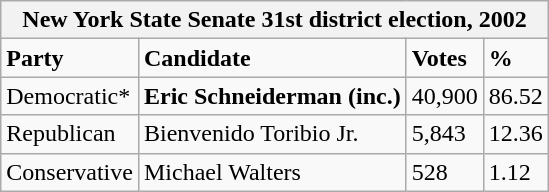<table class="wikitable">
<tr>
<th colspan="4">New York State Senate 31st district election, 2002</th>
</tr>
<tr>
<td><strong>Party</strong></td>
<td><strong>Candidate</strong></td>
<td><strong>Votes</strong></td>
<td><strong>%</strong></td>
</tr>
<tr>
<td>Democratic*</td>
<td><strong>Eric Schneiderman (inc.)</strong></td>
<td>40,900</td>
<td>86.52</td>
</tr>
<tr>
<td>Republican</td>
<td>Bienvenido Toribio Jr.</td>
<td>5,843</td>
<td>12.36</td>
</tr>
<tr>
<td>Conservative</td>
<td>Michael Walters</td>
<td>528</td>
<td>1.12</td>
</tr>
</table>
